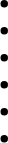<table>
<tr valign="top">
<td rowspan="3"></td>
<td><br><ul><li></li><li></li><li></li><li></li><li></li><li></li></ul></td>
</tr>
</table>
